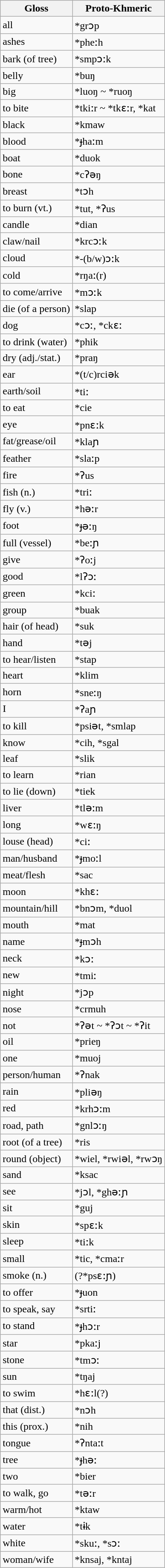<table class="wikitable sortable">
<tr>
<th>Gloss</th>
<th>Proto-Khmeric</th>
</tr>
<tr>
<td>all</td>
<td>*grɔp</td>
</tr>
<tr>
<td>ashes</td>
<td>*pheːh</td>
</tr>
<tr>
<td>bark (of tree)</td>
<td>*smpɔːk</td>
</tr>
<tr>
<td>belly</td>
<td>*buŋ</td>
</tr>
<tr>
<td>big</td>
<td>*luoŋ ~ *ruoŋ</td>
</tr>
<tr>
<td>to bite</td>
<td>*tkiːr ~ *tkɛːr, *kat</td>
</tr>
<tr>
<td>black</td>
<td>*kmaw</td>
</tr>
<tr>
<td>blood</td>
<td>*ɟhaːm</td>
</tr>
<tr>
<td>boat</td>
<td>*duok</td>
</tr>
<tr>
<td>bone</td>
<td>*cʔəŋ</td>
</tr>
<tr>
<td>breast</td>
<td>*tɔh</td>
</tr>
<tr>
<td>to burn (vt.)</td>
<td>*tut, *ʔus</td>
</tr>
<tr>
<td>candle</td>
<td>*dian</td>
</tr>
<tr>
<td>claw/nail</td>
<td>*krcɔːk</td>
</tr>
<tr>
<td>cloud</td>
<td>*-(b/w)ɔːk</td>
</tr>
<tr>
<td>cold</td>
<td>*rŋaː(r)</td>
</tr>
<tr>
<td>to come/arrive</td>
<td>*mɔːk</td>
</tr>
<tr>
<td>die (of a person)</td>
<td>*slap</td>
</tr>
<tr>
<td>dog</td>
<td>*cɔː, *ckɛː</td>
</tr>
<tr>
<td>to drink (water)</td>
<td>*phik</td>
</tr>
<tr>
<td>dry (adj./stat.)</td>
<td>*praŋ</td>
</tr>
<tr>
<td>ear</td>
<td>*(t/c)rciək</td>
</tr>
<tr>
<td>earth/soil</td>
<td>*tiː</td>
</tr>
<tr>
<td>to eat</td>
<td>*cie</td>
</tr>
<tr>
<td>eye</td>
<td>*pnɛːk</td>
</tr>
<tr>
<td>fat/grease/oil</td>
<td>*klaɲ</td>
</tr>
<tr>
<td>feather</td>
<td>*slaːp</td>
</tr>
<tr>
<td>fire</td>
<td>*ʔus</td>
</tr>
<tr>
<td>fish (n.)</td>
<td>*triː</td>
</tr>
<tr>
<td>fly (v.)</td>
<td>*həːr</td>
</tr>
<tr>
<td>foot</td>
<td>*ɟəːŋ</td>
</tr>
<tr>
<td>full (vessel)</td>
<td>*beːɲ</td>
</tr>
<tr>
<td>give</td>
<td>*ʔoːj</td>
</tr>
<tr>
<td>good</td>
<td>*lʔɔː</td>
</tr>
<tr>
<td>green</td>
<td>*kciː</td>
</tr>
<tr>
<td>group</td>
<td>*buak</td>
</tr>
<tr>
<td>hair (of head)</td>
<td>*suk</td>
</tr>
<tr>
<td>hand</td>
<td>*təj</td>
</tr>
<tr>
<td>to hear/listen</td>
<td>*stap</td>
</tr>
<tr>
<td>heart</td>
<td>*klim</td>
</tr>
<tr>
<td>horn</td>
<td>*sneːŋ</td>
</tr>
<tr>
<td>I</td>
<td>*ʔaɲ</td>
</tr>
<tr>
<td>to kill</td>
<td>*psiət, *smlap</td>
</tr>
<tr>
<td>know</td>
<td>*cih, *sgal</td>
</tr>
<tr>
<td>leaf</td>
<td>*slik</td>
</tr>
<tr>
<td>to learn</td>
<td>*rian</td>
</tr>
<tr>
<td>to lie (down)</td>
<td>*tiek</td>
</tr>
<tr>
<td>liver</td>
<td>*tləːm</td>
</tr>
<tr>
<td>long</td>
<td>*wɛːŋ</td>
</tr>
<tr>
<td>louse (head)</td>
<td>*ciː</td>
</tr>
<tr>
<td>man/husband</td>
<td>*ɟmoːl</td>
</tr>
<tr>
<td>meat/flesh</td>
<td>*sac</td>
</tr>
<tr>
<td>moon</td>
<td>*khɛː</td>
</tr>
<tr>
<td>mountain/hill</td>
<td>*bnɔm, *duol</td>
</tr>
<tr>
<td>mouth</td>
<td>*mat</td>
</tr>
<tr>
<td>name</td>
<td>*ɟmɔh</td>
</tr>
<tr>
<td>neck</td>
<td>*kɔː</td>
</tr>
<tr>
<td>new</td>
<td>*tmiː</td>
</tr>
<tr>
<td>night</td>
<td>*jɔp</td>
</tr>
<tr>
<td>nose</td>
<td>*crmuh</td>
</tr>
<tr>
<td>not</td>
<td>*ʔət ~ *ʔɔt ~ *ʔit</td>
</tr>
<tr>
<td>oil</td>
<td>*prieŋ</td>
</tr>
<tr>
<td>one</td>
<td>*muoj</td>
</tr>
<tr>
<td>person/human</td>
<td>*ʔnak</td>
</tr>
<tr>
<td>rain</td>
<td>*pliəŋ</td>
</tr>
<tr>
<td>red</td>
<td>*krhɔːm</td>
</tr>
<tr>
<td>road, path</td>
<td>*gnlɔːŋ</td>
</tr>
<tr>
<td>root (of a tree)</td>
<td>*ris</td>
</tr>
<tr>
<td>round (object)</td>
<td>*wiel, *rwiəl, *rwɔŋ</td>
</tr>
<tr>
<td>sand</td>
<td>*ksac</td>
</tr>
<tr>
<td>see</td>
<td>*jɔl, *ghəːɲ</td>
</tr>
<tr>
<td>sit</td>
<td>*guj</td>
</tr>
<tr>
<td>skin</td>
<td>*spɛːk</td>
</tr>
<tr>
<td>sleep</td>
<td>*tiːk</td>
</tr>
<tr>
<td>small</td>
<td>*tic, *cmaːr</td>
</tr>
<tr>
<td>smoke (n.)</td>
<td>(?*psɛːɲ)</td>
</tr>
<tr>
<td>to offer</td>
<td>*ɟuon</td>
</tr>
<tr>
<td>to speak, say</td>
<td>*srtiː</td>
</tr>
<tr>
<td>to stand</td>
<td>*ɟhɔːr</td>
</tr>
<tr>
<td>star</td>
<td>*pkaːj</td>
</tr>
<tr>
<td>stone</td>
<td>*tmɔː</td>
</tr>
<tr>
<td>sun</td>
<td>*tŋaj</td>
</tr>
<tr>
<td>to swim</td>
<td>*hɛːl(?)</td>
</tr>
<tr>
<td>that (dist.)</td>
<td>*nɔh</td>
</tr>
<tr>
<td>this (prox.)</td>
<td>*nih</td>
</tr>
<tr>
<td>tongue</td>
<td>*ʔntaːt</td>
</tr>
<tr>
<td>tree</td>
<td>*ɟhəː</td>
</tr>
<tr>
<td>two</td>
<td>*bier</td>
</tr>
<tr>
<td>to walk, go</td>
<td>*təːr</td>
</tr>
<tr>
<td>warm/hot</td>
<td>*ktaw</td>
</tr>
<tr>
<td>water</td>
<td>*tɨk</td>
</tr>
<tr>
<td>white</td>
<td>*skuː, *sɔː</td>
</tr>
<tr>
<td>woman/wife</td>
<td>*knsaj, *kntaj</td>
</tr>
</table>
